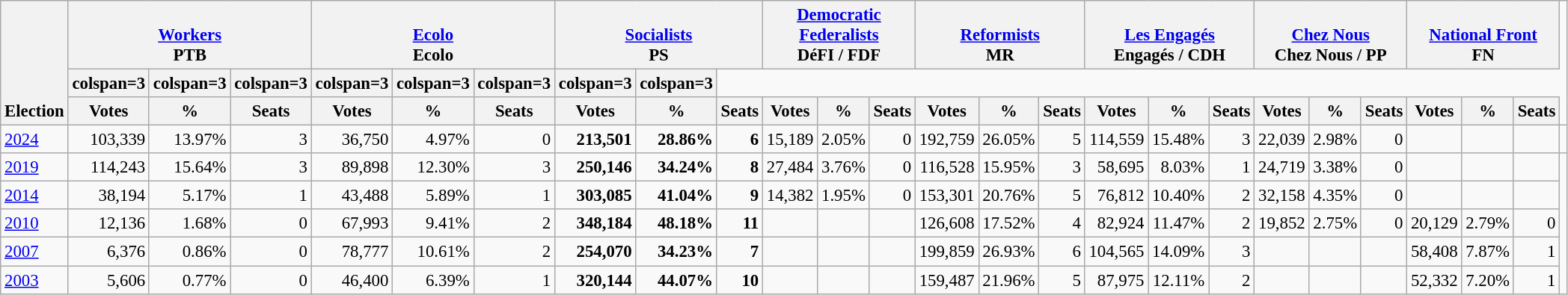<table class="wikitable" border="1" style="font-size:95%; text-align:right;">
<tr>
<th style="text-align:left;" valign=bottom rowspan=3>Election</th>
<th valign=bottom colspan=3><a href='#'>Workers</a><br>PTB</th>
<th valign=bottom colspan=3><a href='#'>Ecolo</a><br>Ecolo</th>
<th valign=bottom colspan=3><a href='#'>Socialists</a><br>PS</th>
<th valign=bottom colspan=3><a href='#'>Democratic Federalists</a><br>DéFI / FDF</th>
<th valign=bottom colspan=3><a href='#'>Reformists</a><br>MR</th>
<th valign=bottom colspan=3><a href='#'>Les Engagés</a><br>Engagés / CDH</th>
<th valign=bottom colspan=3><a href='#'>Chez Nous</a><br>Chez Nous / PP</th>
<th valign=bottom colspan=3><a href='#'>National Front</a><br>FN</th>
</tr>
<tr>
<th>colspan=3 </th>
<th>colspan=3 </th>
<th>colspan=3 </th>
<th>colspan=3 </th>
<th>colspan=3 </th>
<th>colspan=3 </th>
<th>colspan=3 </th>
<th>colspan=3 </th>
</tr>
<tr>
<th>Votes</th>
<th>%</th>
<th>Seats</th>
<th>Votes</th>
<th>%</th>
<th>Seats</th>
<th>Votes</th>
<th>%</th>
<th>Seats</th>
<th>Votes</th>
<th>%</th>
<th>Seats</th>
<th>Votes</th>
<th>%</th>
<th>Seats</th>
<th>Votes</th>
<th>%</th>
<th>Seats</th>
<th>Votes</th>
<th>%</th>
<th>Seats</th>
<th>Votes</th>
<th>%</th>
<th>Seats</th>
</tr>
<tr>
<td align=left><a href='#'>2024</a></td>
<td>103,339</td>
<td>13.97%</td>
<td>3</td>
<td>36,750</td>
<td>4.97%</td>
<td>0</td>
<td><strong>213,501</strong></td>
<td><strong>28.86%</strong></td>
<td><strong>6</strong></td>
<td>15,189</td>
<td>2.05%</td>
<td>0</td>
<td>192,759</td>
<td>26.05%</td>
<td>5</td>
<td>114,559</td>
<td>15.48%</td>
<td>3</td>
<td>22,039</td>
<td>2.98%</td>
<td>0</td>
<td></td>
<td></td>
<td></td>
<td></td>
</tr>
<tr>
<td align=left><a href='#'>2019</a></td>
<td>114,243</td>
<td>15.64%</td>
<td>3</td>
<td>89,898</td>
<td>12.30%</td>
<td>3</td>
<td><strong>250,146</strong></td>
<td><strong>34.24%</strong></td>
<td><strong>8</strong></td>
<td>27,484</td>
<td>3.76%</td>
<td>0</td>
<td>116,528</td>
<td>15.95%</td>
<td>3</td>
<td>58,695</td>
<td>8.03%</td>
<td>1</td>
<td>24,719</td>
<td>3.38%</td>
<td>0</td>
<td></td>
<td></td>
<td></td>
</tr>
<tr>
<td align=left><a href='#'>2014</a></td>
<td>38,194</td>
<td>5.17%</td>
<td>1</td>
<td>43,488</td>
<td>5.89%</td>
<td>1</td>
<td><strong>303,085</strong></td>
<td><strong>41.04%</strong></td>
<td><strong>9</strong></td>
<td>14,382</td>
<td>1.95%</td>
<td>0</td>
<td>153,301</td>
<td>20.76%</td>
<td>5</td>
<td>76,812</td>
<td>10.40%</td>
<td>2</td>
<td>32,158</td>
<td>4.35%</td>
<td>0</td>
<td></td>
<td></td>
<td></td>
</tr>
<tr>
<td align=left><a href='#'>2010</a></td>
<td>12,136</td>
<td>1.68%</td>
<td>0</td>
<td>67,993</td>
<td>9.41%</td>
<td>2</td>
<td><strong>348,184</strong></td>
<td><strong>48.18%</strong></td>
<td><strong>11</strong></td>
<td></td>
<td></td>
<td></td>
<td>126,608</td>
<td>17.52%</td>
<td>4</td>
<td>82,924</td>
<td>11.47%</td>
<td>2</td>
<td>19,852</td>
<td>2.75%</td>
<td>0</td>
<td>20,129</td>
<td>2.79%</td>
<td>0</td>
</tr>
<tr>
<td align=left><a href='#'>2007</a></td>
<td>6,376</td>
<td>0.86%</td>
<td>0</td>
<td>78,777</td>
<td>10.61%</td>
<td>2</td>
<td><strong>254,070</strong></td>
<td><strong>34.23%</strong></td>
<td><strong>7</strong></td>
<td></td>
<td></td>
<td></td>
<td>199,859</td>
<td>26.93%</td>
<td>6</td>
<td>104,565</td>
<td>14.09%</td>
<td>3</td>
<td></td>
<td></td>
<td></td>
<td>58,408</td>
<td>7.87%</td>
<td>1</td>
</tr>
<tr>
<td align=left><a href='#'>2003</a></td>
<td>5,606</td>
<td>0.77%</td>
<td>0</td>
<td>46,400</td>
<td>6.39%</td>
<td>1</td>
<td><strong>320,144</strong></td>
<td><strong>44.07%</strong></td>
<td><strong>10</strong></td>
<td></td>
<td></td>
<td></td>
<td>159,487</td>
<td>21.96%</td>
<td>5</td>
<td>87,975</td>
<td>12.11%</td>
<td>2</td>
<td></td>
<td></td>
<td></td>
<td>52,332</td>
<td>7.20%</td>
<td>1</td>
</tr>
</table>
